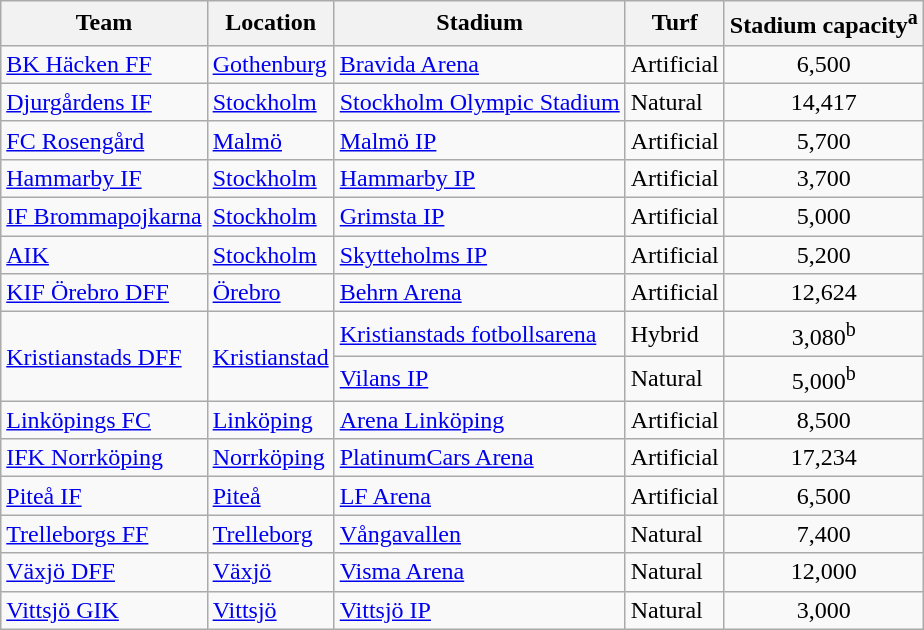<table class="wikitable sortable" style="text-align: left;">
<tr>
<th>Team</th>
<th>Location</th>
<th>Stadium</th>
<th>Turf</th>
<th>Stadium capacity<sup>a</sup></th>
</tr>
<tr>
<td><a href='#'>BK Häcken FF</a></td>
<td><a href='#'>Gothenburg</a></td>
<td><a href='#'>Bravida Arena</a></td>
<td>Artificial</td>
<td align="center">6,500</td>
</tr>
<tr>
<td><a href='#'>Djurgårdens IF</a></td>
<td><a href='#'>Stockholm</a></td>
<td><a href='#'>Stockholm Olympic Stadium</a></td>
<td>Natural</td>
<td align="center">14,417</td>
</tr>
<tr>
<td><a href='#'>FC Rosengård</a></td>
<td><a href='#'>Malmö</a></td>
<td><a href='#'>Malmö IP</a></td>
<td>Artificial</td>
<td align="center">5,700</td>
</tr>
<tr>
<td><a href='#'>Hammarby IF</a></td>
<td><a href='#'>Stockholm</a></td>
<td><a href='#'>Hammarby IP</a></td>
<td>Artificial</td>
<td align="center">3,700</td>
</tr>
<tr>
<td><a href='#'>IF Brommapojkarna</a></td>
<td><a href='#'>Stockholm</a></td>
<td><a href='#'>Grimsta IP</a></td>
<td>Artificial</td>
<td align="center">5,000</td>
</tr>
<tr>
<td><a href='#'>AIK</a></td>
<td><a href='#'>Stockholm</a></td>
<td><a href='#'>Skytteholms IP</a></td>
<td>Artificial</td>
<td align="center">5,200</td>
</tr>
<tr>
<td><a href='#'>KIF Örebro DFF</a></td>
<td><a href='#'>Örebro</a></td>
<td><a href='#'>Behrn Arena</a></td>
<td>Artificial</td>
<td align="center">12,624</td>
</tr>
<tr>
<td rowspan=2><a href='#'>Kristianstads DFF</a></td>
<td rowspan=2><a href='#'>Kristianstad</a></td>
<td><a href='#'>Kristianstads fotbollsarena</a></td>
<td>Hybrid</td>
<td align="center">3,080<sup>b</sup></td>
</tr>
<tr>
<td><a href='#'>Vilans IP</a></td>
<td>Natural</td>
<td align="center">5,000<sup>b</sup></td>
</tr>
<tr>
<td><a href='#'>Linköpings FC</a></td>
<td><a href='#'>Linköping</a></td>
<td><a href='#'>Arena Linköping</a></td>
<td>Artificial</td>
<td align="center">8,500</td>
</tr>
<tr>
<td><a href='#'>IFK Norrköping</a></td>
<td><a href='#'>Norrköping</a></td>
<td><a href='#'>PlatinumCars Arena</a></td>
<td>Artificial</td>
<td align="center">17,234</td>
</tr>
<tr>
<td><a href='#'>Piteå IF</a></td>
<td><a href='#'>Piteå</a></td>
<td><a href='#'>LF Arena</a></td>
<td>Artificial</td>
<td align="center">6,500</td>
</tr>
<tr>
<td><a href='#'>Trelleborgs FF</a></td>
<td><a href='#'>Trelleborg</a></td>
<td><a href='#'>Vångavallen</a></td>
<td>Natural</td>
<td align="center">7,400</td>
</tr>
<tr>
<td><a href='#'>Växjö DFF</a></td>
<td><a href='#'>Växjö</a></td>
<td><a href='#'>Visma Arena</a></td>
<td>Natural</td>
<td align="center">12,000</td>
</tr>
<tr>
<td><a href='#'>Vittsjö GIK</a></td>
<td><a href='#'>Vittsjö</a></td>
<td><a href='#'>Vittsjö IP</a></td>
<td>Natural</td>
<td align="center">3,000</td>
</tr>
</table>
